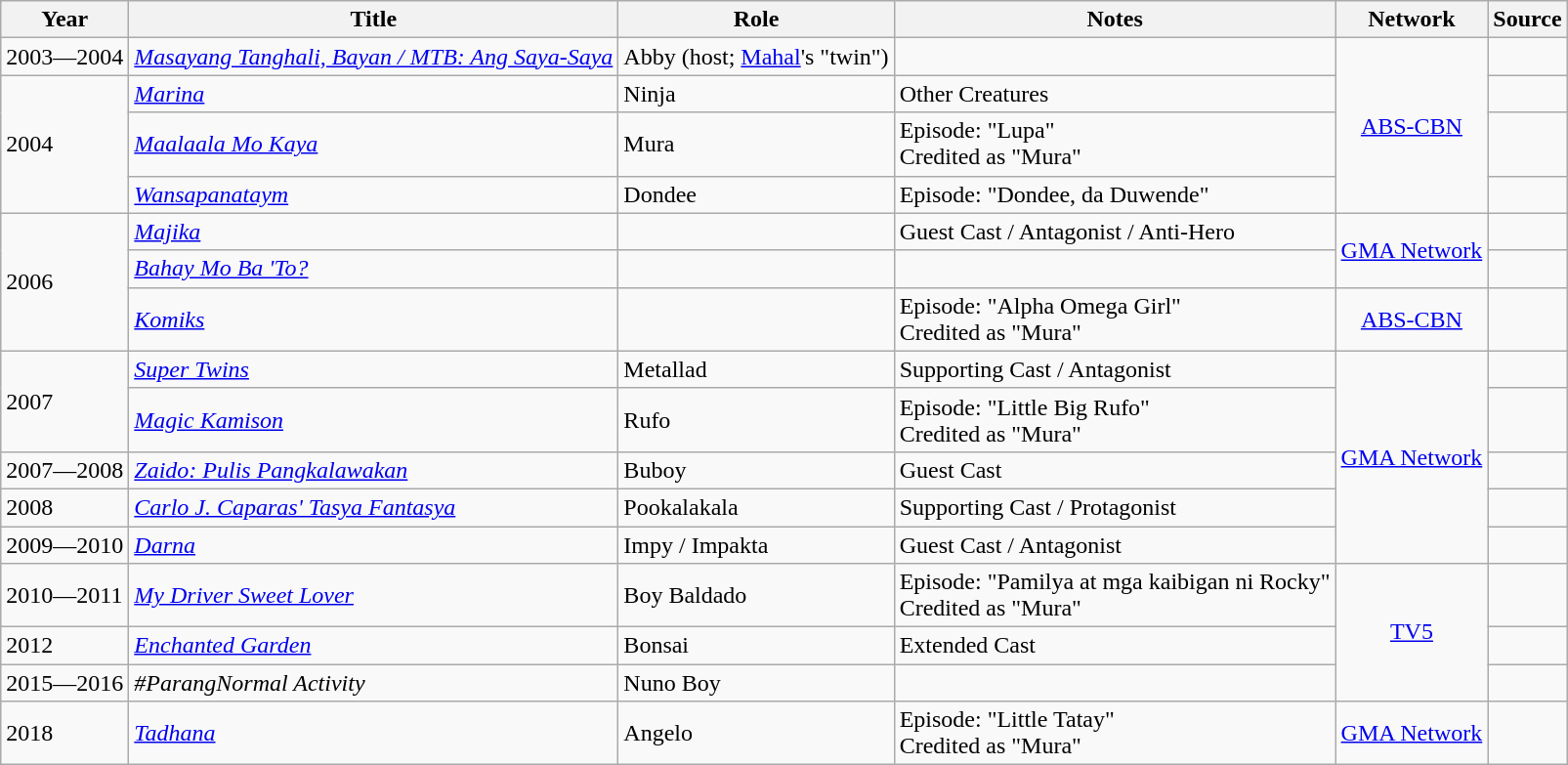<table class="wikitable">
<tr>
<th>Year</th>
<th>Title</th>
<th>Role</th>
<th>Notes</th>
<th>Network</th>
<th>Source</th>
</tr>
<tr>
<td>2003—2004</td>
<td><em><a href='#'> Masayang Tanghali, Bayan / MTB: Ang Saya-Saya</a></em></td>
<td>Abby (host; <a href='#'>Mahal</a>'s "twin")</td>
<td></td>
<td Rowspan="4" style="text-align:center;"><a href='#'>ABS-CBN</a></td>
<td></td>
</tr>
<tr>
<td Rowspan="3">2004</td>
<td><em><a href='#'> Marina</a></em></td>
<td>Ninja</td>
<td>Other Creatures</td>
<td></td>
</tr>
<tr>
<td><em><a href='#'>Maalaala Mo Kaya</a></em></td>
<td>Mura</td>
<td>Episode: "Lupa" <br> Credited as "Mura"</td>
<td></td>
</tr>
<tr>
<td><em><a href='#'>Wansapanataym</a></em></td>
<td>Dondee</td>
<td>Episode: "Dondee, da Duwende"</td>
<td></td>
</tr>
<tr>
<td Rowspan="3">2006</td>
<td><em><a href='#'>Majika</a></em> </td>
<td></td>
<td>Guest Cast / Antagonist / Anti-Hero</td>
<td Rowspan="2" style="text-align:center;"><a href='#'>GMA Network</a></td>
<td></td>
</tr>
<tr>
<td><em><a href='#'>Bahay Mo Ba 'To?</a></em></td>
<td></td>
<td></td>
<td></td>
</tr>
<tr>
<td><em><a href='#'> Komiks</a></em></td>
<td></td>
<td>Episode: "Alpha Omega Girl" <br> Credited as "Mura"</td>
<td style="text-align:center;"><a href='#'>ABS-CBN</a></td>
<td></td>
</tr>
<tr>
<td Rowspan="2">2007</td>
<td><em><a href='#'>Super Twins</a></em> </td>
<td>Metallad</td>
<td>Supporting Cast / Antagonist</td>
<td Rowspan="5" style="text-align:center;"><a href='#'>GMA Network</a></td>
<td></td>
</tr>
<tr>
<td><em><a href='#'>Magic Kamison</a></em></td>
<td>Rufo</td>
<td>Episode: "Little Big Rufo" <br> Credited as "Mura"</td>
<td></td>
</tr>
<tr>
<td>2007—2008</td>
<td><em><a href='#'>Zaido: Pulis Pangkalawakan</a></em></td>
<td>Buboy</td>
<td>Guest Cast</td>
<td></td>
</tr>
<tr>
<td>2008</td>
<td><em><a href='#'>Carlo J. Caparas' Tasya Fantasya</a></em></td>
<td>Pookalakala</td>
<td>Supporting Cast / Protagonist</td>
<td></td>
</tr>
<tr>
<td>2009—2010</td>
<td><em><a href='#'>Darna</a></em></td>
<td>Impy / Impakta</td>
<td>Guest Cast / Antagonist</td>
<td></td>
</tr>
<tr>
<td>2010—2011</td>
<td><em><a href='#'>My Driver Sweet Lover</a></em></td>
<td>Boy Baldado</td>
<td>Episode: "Pamilya at mga kaibigan ni Rocky" <br> Credited as "Mura"</td>
<td Rowspan="3" style="text-align:center;"><a href='#'>TV5</a></td>
<td></td>
</tr>
<tr>
<td>2012</td>
<td><em><a href='#'>Enchanted Garden</a></em></td>
<td>Bonsai</td>
<td>Extended Cast</td>
<td></td>
</tr>
<tr>
<td>2015—2016</td>
<td><em>#ParangNormal Activity</em></td>
<td>Nuno Boy</td>
<td></td>
<td></td>
</tr>
<tr>
<td>2018</td>
<td><em><a href='#'>Tadhana</a></em></td>
<td>Angelo</td>
<td>Episode: "Little Tatay" <br> Credited as "Mura"</td>
<td style="text-align:center;"><a href='#'>GMA Network</a></td>
<td></td>
</tr>
</table>
